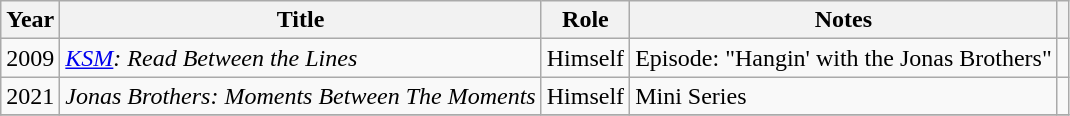<table class="wikitable">
<tr>
<th>Year</th>
<th>Title</th>
<th>Role</th>
<th class="unsortable">Notes</th>
<th class="unsortable"></th>
</tr>
<tr>
<td>2009</td>
<td><em><a href='#'>KSM</a>: Read Between the Lines</em></td>
<td>Himself</td>
<td>Episode: "Hangin' with the Jonas Brothers"</td>
<td></td>
</tr>
<tr>
<td>2021</td>
<td><em>Jonas Brothers: Moments Between The Moments</em></td>
<td>Himself</td>
<td>Mini Series</td>
<td></td>
</tr>
<tr>
</tr>
</table>
